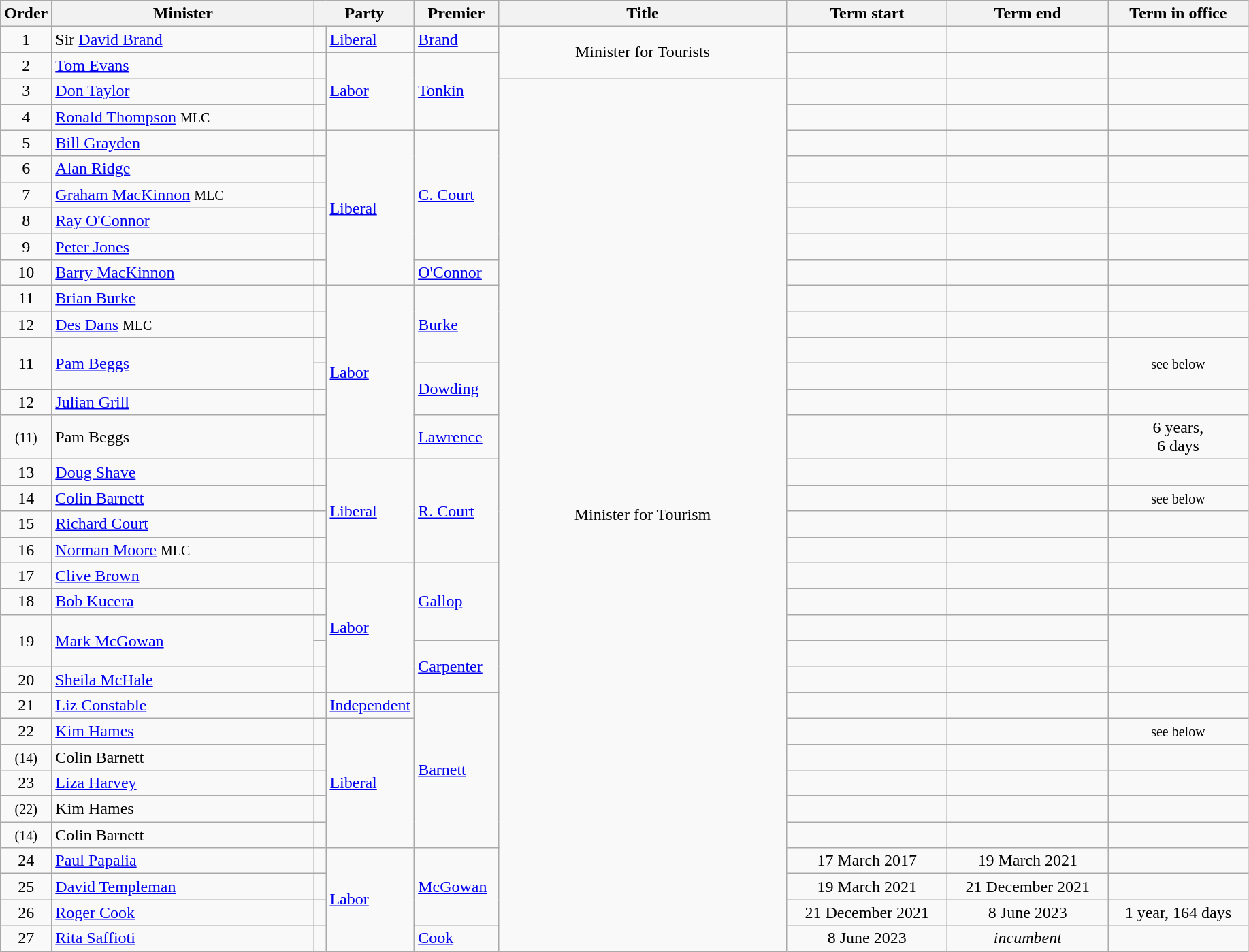<table class="wikitable">
<tr>
<th width=5>Order</th>
<th width=250>Minister</th>
<th width=75 colspan="2">Party</th>
<th width=75>Premier</th>
<th width=275>Title</th>
<th width=150>Term start</th>
<th width=150>Term end</th>
<th width=130>Term in office</th>
</tr>
<tr>
<td align=center>1</td>
<td>Sir <a href='#'>David Brand</a></td>
<td> </td>
<td><a href='#'>Liberal</a></td>
<td><a href='#'>Brand</a></td>
<td rowspan="2" align=center>Minister for Tourists</td>
<td align=center></td>
<td align=center></td>
<td align=center><strong></strong></td>
</tr>
<tr>
<td align=center>2</td>
<td><a href='#'>Tom Evans</a></td>
<td> </td>
<td rowspan="3"><a href='#'>Labor</a></td>
<td rowspan="3"><a href='#'>Tonkin</a></td>
<td align=center></td>
<td align=center></td>
<td align=center></td>
</tr>
<tr>
<td align=center>3</td>
<td><a href='#'>Don Taylor</a></td>
<td> </td>
<td rowspan="34" align="center">Minister for Tourism</td>
<td align=center></td>
<td align=center></td>
<td align=center></td>
</tr>
<tr>
<td align=center>4</td>
<td><a href='#'>Ronald Thompson</a> <small>MLC</small></td>
<td> </td>
<td align=center></td>
<td align=center></td>
<td align=center></td>
</tr>
<tr>
<td align=center>5</td>
<td><a href='#'>Bill Grayden</a></td>
<td> </td>
<td rowspan="6"><a href='#'>Liberal</a></td>
<td rowspan="5"><a href='#'>C. Court</a></td>
<td align=center></td>
<td align=center></td>
<td align=center></td>
</tr>
<tr>
<td align=center>6</td>
<td><a href='#'>Alan Ridge</a></td>
<td> </td>
<td align=center></td>
<td align=center></td>
<td align=center></td>
</tr>
<tr>
<td align=center>7</td>
<td><a href='#'>Graham MacKinnon</a> <small>MLC</small></td>
<td> </td>
<td align=center></td>
<td align=center></td>
<td align=center></td>
</tr>
<tr>
<td align=center>8</td>
<td><a href='#'>Ray O'Connor</a></td>
<td> </td>
<td align=center></td>
<td align=center></td>
<td align=center></td>
</tr>
<tr>
<td align=center>9</td>
<td><a href='#'>Peter Jones</a></td>
<td> </td>
<td align=center></td>
<td align=center></td>
<td align=center></td>
</tr>
<tr>
<td align=center>10</td>
<td><a href='#'>Barry MacKinnon</a></td>
<td> </td>
<td><a href='#'>O'Connor</a></td>
<td align=center></td>
<td align=center></td>
<td align=center></td>
</tr>
<tr>
<td align=center>11</td>
<td><a href='#'>Brian Burke</a></td>
<td> </td>
<td rowspan="6"><a href='#'>Labor</a></td>
<td rowspan="3"><a href='#'>Burke</a></td>
<td align=center></td>
<td align=center></td>
<td align=center></td>
</tr>
<tr>
<td align=center>12</td>
<td><a href='#'>Des Dans</a> <small>MLC</small></td>
<td> </td>
<td align=center></td>
<td align=center></td>
<td align=center></td>
</tr>
<tr>
<td rowspan="2" align=center>11</td>
<td rowspan="2"><a href='#'>Pam Beggs</a></td>
<td> </td>
<td align=center></td>
<td align=center></td>
<td rowspan="2" align=center><small>see below</small></td>
</tr>
<tr>
<td> </td>
<td rowspan="2"><a href='#'>Dowding</a></td>
<td align=center></td>
<td align=center></td>
</tr>
<tr>
<td align=center>12</td>
<td><a href='#'>Julian Grill</a></td>
<td> </td>
<td align=center></td>
<td align=center></td>
<td align=center></td>
</tr>
<tr>
<td align=center><small>(11)</small></td>
<td>Pam Beggs</td>
<td> </td>
<td><a href='#'>Lawrence</a></td>
<td align=center></td>
<td align=center></td>
<td align=center>6 years,<br>6 days</td>
</tr>
<tr>
<td align=center>13</td>
<td><a href='#'>Doug Shave</a></td>
<td> </td>
<td rowspan="4"><a href='#'>Liberal</a></td>
<td rowspan="4"><a href='#'>R. Court</a></td>
<td align=center></td>
<td align=center></td>
<td align=center></td>
</tr>
<tr>
<td align=center>14</td>
<td><a href='#'>Colin Barnett</a></td>
<td> </td>
<td align=center></td>
<td align=center></td>
<td align=center><small>see below</small></td>
</tr>
<tr>
<td align=center>15</td>
<td><a href='#'>Richard Court</a></td>
<td> </td>
<td align=center></td>
<td align=center></td>
<td align=center></td>
</tr>
<tr>
<td align=center>16</td>
<td><a href='#'>Norman Moore</a> <small>MLC</small></td>
<td> </td>
<td align=center></td>
<td align=center></td>
<td align=center></td>
</tr>
<tr>
<td align=center>17</td>
<td><a href='#'>Clive Brown</a></td>
<td> </td>
<td rowspan="5"><a href='#'>Labor</a></td>
<td rowspan="3"><a href='#'>Gallop</a></td>
<td align=center></td>
<td align=center></td>
<td align=center></td>
</tr>
<tr>
<td align=center>18</td>
<td><a href='#'>Bob Kucera</a></td>
<td> </td>
<td align=center></td>
<td align=center></td>
<td align=center></td>
</tr>
<tr>
<td rowspan="2" align=center>19</td>
<td rowspan="2"><a href='#'>Mark McGowan</a></td>
<td> </td>
<td align=center></td>
<td align=center></td>
<td rowspan="2" align=center></td>
</tr>
<tr>
<td> </td>
<td rowspan="2"><a href='#'>Carpenter</a></td>
<td align=center></td>
<td align=center></td>
</tr>
<tr>
<td align=center>20</td>
<td><a href='#'>Sheila McHale</a></td>
<td> </td>
<td align=center></td>
<td align=center></td>
<td align=center></td>
</tr>
<tr>
<td align=center>21</td>
<td><a href='#'>Liz Constable</a></td>
<td> </td>
<td><a href='#'>Independent</a></td>
<td rowspan="6"><a href='#'>Barnett</a></td>
<td align=center></td>
<td align=center></td>
<td align=center></td>
</tr>
<tr>
<td align=center>22</td>
<td><a href='#'>Kim Hames</a></td>
<td> </td>
<td rowspan="5"><a href='#'>Liberal</a></td>
<td align=center></td>
<td align=center></td>
<td align=center><small>see below</small></td>
</tr>
<tr>
<td align=center><small>(14)</small></td>
<td>Colin Barnett</td>
<td> </td>
<td align=center></td>
<td align=center></td>
<td align=center></td>
</tr>
<tr>
<td align=center>23</td>
<td><a href='#'>Liza Harvey</a></td>
<td> </td>
<td align=center></td>
<td align=center></td>
<td align=center></td>
</tr>
<tr>
<td align=center><small>(22)</small></td>
<td>Kim Hames</td>
<td> </td>
<td align=center></td>
<td align=center></td>
<td align=center></td>
</tr>
<tr>
<td align=center><small>(14)</small></td>
<td>Colin Barnett</td>
<td> </td>
<td align="center"></td>
<td align="center"></td>
<td align=center></td>
</tr>
<tr>
<td align="center">24</td>
<td><a href='#'>Paul Papalia</a></td>
<td> </td>
<td rowspan="4" align="left"><a href='#'>Labor</a></td>
<td rowspan="3"><a href='#'>McGowan</a></td>
<td align="center">17 March 2017</td>
<td align="center">19 March 2021</td>
<td align="center"></td>
</tr>
<tr>
<td align="center">25</td>
<td><a href='#'>David Templeman</a></td>
<td> </td>
<td align="center">19 March 2021</td>
<td align="center">21 December 2021</td>
<td align="center"></td>
</tr>
<tr>
<td align="center">26</td>
<td><a href='#'>Roger Cook</a></td>
<td> </td>
<td align="center">21 December 2021</td>
<td align="center">8 June 2023</td>
<td align="center">1 year, 164 days</td>
</tr>
<tr>
<td align="center">27</td>
<td><a href='#'>Rita Saffioti</a></td>
<td> </td>
<td><a href='#'>Cook</a></td>
<td align="center">8 June 2023</td>
<td align="center"><em>incumbent</em></td>
<td align="center"></td>
</tr>
</table>
